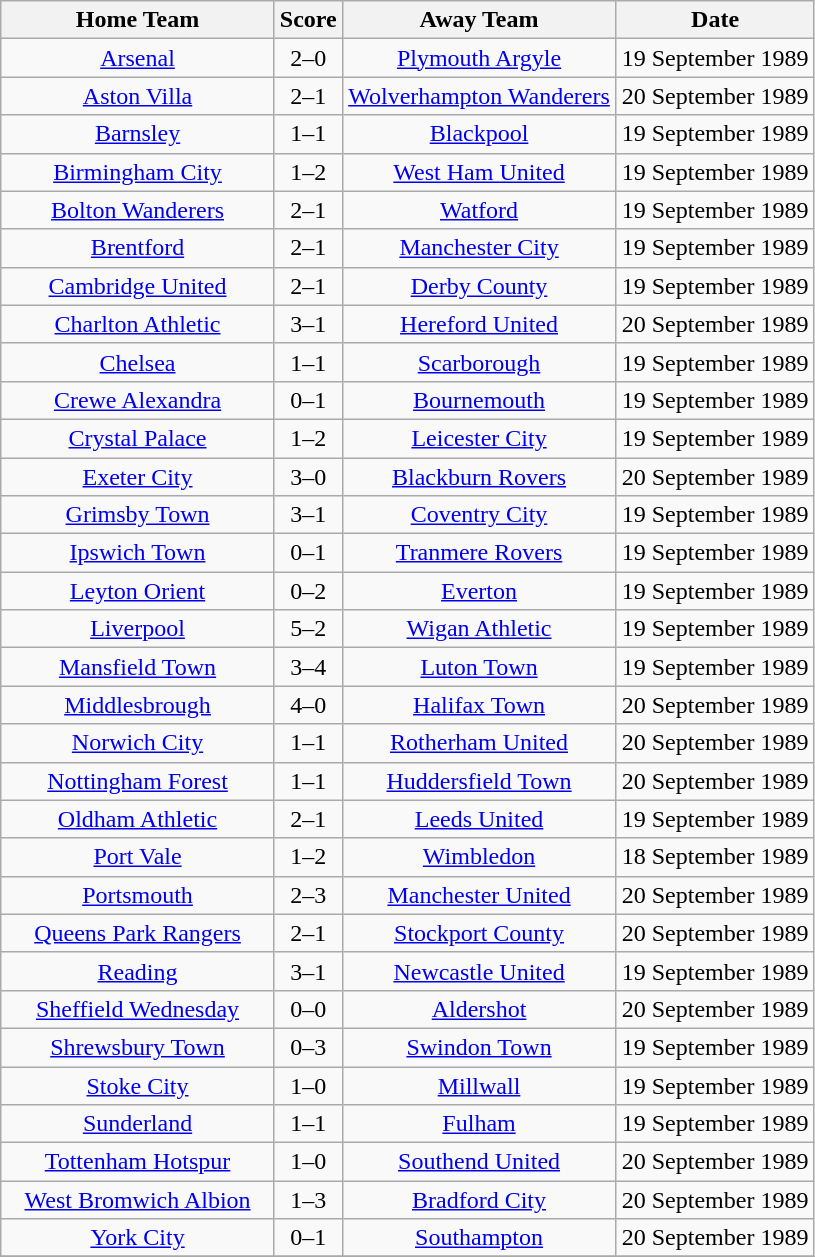<table class="wikitable" style="text-align:center;">
<tr>
<th width=175>Home Team</th>
<th width=20>Score</th>
<th width=175>Away Team</th>
<th width=125>Date</th>
</tr>
<tr>
<td><a href='#'>Arsenal</a></td>
<td>2–0</td>
<td><a href='#'>Plymouth Argyle</a></td>
<td>19 September 1989</td>
</tr>
<tr>
<td><a href='#'>Aston Villa</a></td>
<td>2–1</td>
<td><a href='#'>Wolverhampton Wanderers</a></td>
<td>20 September 1989</td>
</tr>
<tr>
<td><a href='#'>Barnsley</a></td>
<td>1–1</td>
<td><a href='#'>Blackpool</a></td>
<td>19 September 1989</td>
</tr>
<tr>
<td><a href='#'>Birmingham City</a></td>
<td>1–2</td>
<td><a href='#'>West Ham United</a></td>
<td>19 September 1989</td>
</tr>
<tr>
<td><a href='#'>Bolton Wanderers</a></td>
<td>2–1</td>
<td><a href='#'>Watford</a></td>
<td>19 September 1989</td>
</tr>
<tr>
<td><a href='#'>Brentford</a></td>
<td>2–1</td>
<td><a href='#'>Manchester City</a></td>
<td>19 September 1989</td>
</tr>
<tr>
<td><a href='#'>Cambridge United</a></td>
<td>2–1</td>
<td><a href='#'>Derby County</a></td>
<td>19 September 1989</td>
</tr>
<tr>
<td><a href='#'>Charlton Athletic</a></td>
<td>3–1</td>
<td><a href='#'>Hereford United</a></td>
<td>20 September 1989</td>
</tr>
<tr>
<td><a href='#'>Chelsea</a></td>
<td>1–1</td>
<td><a href='#'>Scarborough</a></td>
<td>19 September 1989</td>
</tr>
<tr>
<td><a href='#'>Crewe Alexandra</a></td>
<td>0–1</td>
<td><a href='#'>Bournemouth</a></td>
<td>19 September 1989</td>
</tr>
<tr>
<td><a href='#'>Crystal Palace</a></td>
<td>1–2</td>
<td><a href='#'>Leicester City</a></td>
<td>19 September 1989</td>
</tr>
<tr>
<td><a href='#'>Exeter City</a></td>
<td>3–0</td>
<td><a href='#'>Blackburn Rovers</a></td>
<td>20 September 1989</td>
</tr>
<tr>
<td><a href='#'>Grimsby Town</a></td>
<td>3–1</td>
<td><a href='#'>Coventry City</a></td>
<td>19 September 1989</td>
</tr>
<tr>
<td><a href='#'>Ipswich Town</a></td>
<td>0–1</td>
<td><a href='#'>Tranmere Rovers</a></td>
<td>19 September 1989</td>
</tr>
<tr>
<td><a href='#'>Leyton Orient</a></td>
<td>0–2</td>
<td><a href='#'>Everton</a></td>
<td>19 September 1989</td>
</tr>
<tr>
<td><a href='#'>Liverpool</a></td>
<td>5–2</td>
<td><a href='#'>Wigan Athletic</a></td>
<td>19 September 1989</td>
</tr>
<tr>
<td><a href='#'>Mansfield Town</a></td>
<td>3–4</td>
<td><a href='#'>Luton Town</a></td>
<td>19 September 1989</td>
</tr>
<tr>
<td><a href='#'>Middlesbrough</a></td>
<td>4–0</td>
<td><a href='#'>Halifax Town</a></td>
<td>20 September 1989</td>
</tr>
<tr>
<td><a href='#'>Norwich City</a></td>
<td>1–1</td>
<td><a href='#'>Rotherham United</a></td>
<td>20 September 1989</td>
</tr>
<tr>
<td><a href='#'>Nottingham Forest</a></td>
<td>1–1</td>
<td><a href='#'>Huddersfield Town</a></td>
<td>20 September 1989</td>
</tr>
<tr>
<td><a href='#'>Oldham Athletic</a></td>
<td>2–1</td>
<td><a href='#'>Leeds United</a></td>
<td>19 September 1989</td>
</tr>
<tr>
<td><a href='#'>Port Vale</a></td>
<td>1–2</td>
<td><a href='#'>Wimbledon</a></td>
<td>18 September 1989</td>
</tr>
<tr>
<td><a href='#'>Portsmouth</a></td>
<td>2–3</td>
<td><a href='#'>Manchester United</a></td>
<td>20 September 1989</td>
</tr>
<tr>
<td><a href='#'>Queens Park Rangers</a></td>
<td>2–1</td>
<td><a href='#'>Stockport County</a></td>
<td>20 September 1989</td>
</tr>
<tr>
<td><a href='#'>Reading</a></td>
<td>3–1</td>
<td><a href='#'>Newcastle United</a></td>
<td>19 September 1989</td>
</tr>
<tr>
<td><a href='#'>Sheffield Wednesday</a></td>
<td>0–0</td>
<td><a href='#'>Aldershot</a></td>
<td>20 September 1989</td>
</tr>
<tr>
<td><a href='#'>Shrewsbury Town</a></td>
<td>0–3</td>
<td><a href='#'>Swindon Town</a></td>
<td>19 September 1989</td>
</tr>
<tr>
<td><a href='#'>Stoke City</a></td>
<td>1–0</td>
<td><a href='#'>Millwall</a></td>
<td>19 September 1989</td>
</tr>
<tr>
<td><a href='#'>Sunderland</a></td>
<td>1–1</td>
<td><a href='#'>Fulham</a></td>
<td>19 September 1989</td>
</tr>
<tr>
<td><a href='#'>Tottenham Hotspur</a></td>
<td>1–0</td>
<td><a href='#'>Southend United</a></td>
<td>20 September 1989</td>
</tr>
<tr>
<td><a href='#'>West Bromwich Albion</a></td>
<td>1–3</td>
<td><a href='#'>Bradford City</a></td>
<td>20 September 1989</td>
</tr>
<tr>
<td><a href='#'>York City</a></td>
<td>0–1</td>
<td><a href='#'>Southampton</a></td>
<td>20 September 1989</td>
</tr>
<tr>
</tr>
</table>
